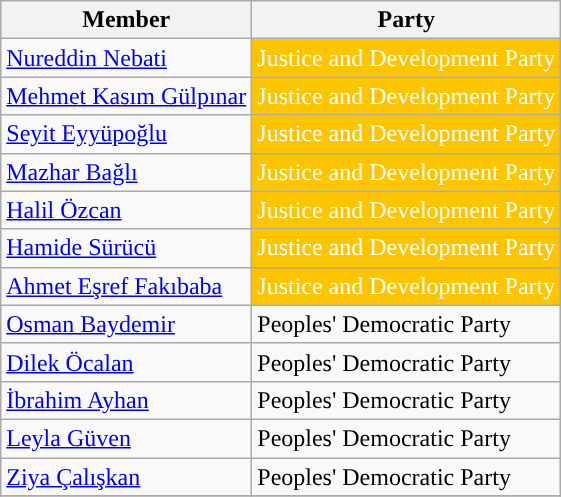<table class="wikitable">
<tr>
<th>Member</th>
<th>Party</th>
</tr>
<tr>
<td><a href='#'>Nureddin Nebati</a></td>
<td style="background:#FDC400; color:white">Justice and Development Party</td>
</tr>
<tr>
<td><a href='#'>Mehmet Kasım Gülpınar</a></td>
<td style="background:#FDC400; color:white">Justice and Development Party</td>
</tr>
<tr>
<td><a href='#'>Seyit Eyyüpoğlu</a></td>
<td style="background:#FDC400; color:white">Justice and Development Party</td>
</tr>
<tr>
<td><a href='#'>Mazhar Bağlı</a></td>
<td style="background:#FDC400; color:white">Justice and Development Party</td>
</tr>
<tr>
<td><a href='#'>Halil Özcan</a></td>
<td style="background:#FDC400; color:white">Justice and Development Party</td>
</tr>
<tr>
<td><a href='#'>Hamide Sürücü</a></td>
<td style="background:#FDC400; color:white">Justice and Development Party</td>
</tr>
<tr>
<td><a href='#'>Ahmet Eşref Fakıbaba</a></td>
<td style="background:#FDC400; color:white">Justice and Development Party</td>
</tr>
<tr>
<td><a href='#'>Osman Baydemir</a></td>
<td style="background:">Peoples' Democratic Party</td>
</tr>
<tr>
<td><a href='#'>Dilek Öcalan</a></td>
<td style="background:">Peoples' Democratic Party</td>
</tr>
<tr>
<td><a href='#'>İbrahim Ayhan</a></td>
<td style="background:">Peoples' Democratic Party</td>
</tr>
<tr>
<td><a href='#'>Leyla Güven</a></td>
<td style="background:">Peoples' Democratic Party</td>
</tr>
<tr>
<td><a href='#'>Ziya Çalışkan</a></td>
<td style="background:">Peoples' Democratic Party</td>
</tr>
<tr>
</tr>
</table>
